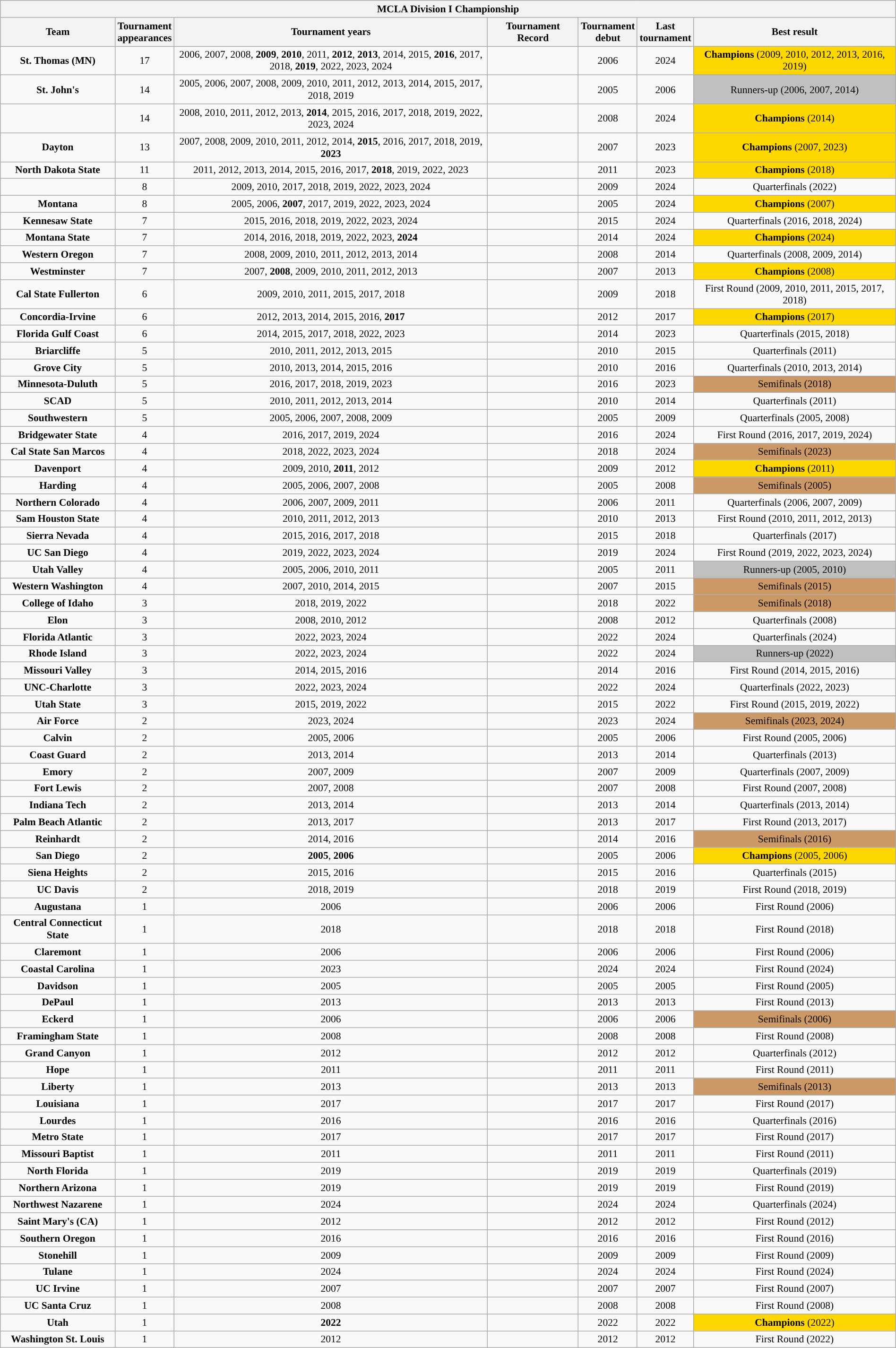<table class="wikitable sortable" style="font-size:90%; width: 100%; text-align: center;">
<tr>
<th colspan="9">MCLA Division I Championship</th>
</tr>
<tr>
<th>Team</th>
<th width="5%">Tournament appearances</th>
<th width="35%">Tournament years</th>
<th>Tournament Record</th>
<th width="5%">Tournament debut</th>
<th width="5%">Last tournament</th>
<th>Best result</th>
</tr>
<tr>
<td style=><strong>St. Thomas (MN)</strong></td>
<td>17</td>
<td>2006, 2007, 2008, <strong>2009</strong>, <strong>2010</strong>, 2011, <strong>2012</strong>, <strong>2013</strong>, 2014, 2015, <strong>2016</strong>, 2017, 2018, <strong>2019</strong>, 2022, 2023, 2024</td>
<td></td>
<td>2006</td>
<td>2024</td>
<td style="background:gold;"><strong>Champions</strong> (2009, 2010, 2012, 2013, 2016, 2019)</td>
</tr>
<tr>
<td style=><strong>St. John's</strong></td>
<td>14</td>
<td>2005, 2006, 2007, 2008, 2009, 2010, 2011, 2012, 2013, 2014, 2015, 2017, 2018, 2019</td>
<td></td>
<td>2005</td>
<td>2006</td>
<td style="background:silver;">Runners-up (2006, 2007, 2014)</td>
</tr>
<tr>
<td><strong></strong></td>
<td>14</td>
<td>2008, 2010, 2011, 2012, 2013, <strong>2014</strong>, 2015, 2016, 2017, 2018, 2019, 2022, 2023, 2024</td>
<td></td>
<td>2008</td>
<td>2024</td>
<td style="background:gold;"><strong>Champions</strong> (2014)</td>
</tr>
<tr>
<td style=><strong>Dayton</strong></td>
<td>13</td>
<td>2007, 2008, 2009, 2010, 2011, 2012, 2014, <strong>2015</strong>, 2016, 2017, 2018, 2019, <strong>2023</strong></td>
<td></td>
<td>2007</td>
<td>2023</td>
<td style="background:gold;"><strong>Champions</strong> (2007, 2023)</td>
</tr>
<tr>
<td style=><strong>North Dakota State</strong></td>
<td>11</td>
<td>2011, 2012, 2013, 2014, 2015, 2016, 2017, <strong>2018</strong>, 2019, 2022, 2023</td>
<td></td>
<td>2011</td>
<td>2023</td>
<td style="background:gold;"><strong>Champions</strong> (2018)</td>
</tr>
<tr>
<td style=><strong></strong></td>
<td>8</td>
<td>2009, 2010, 2017, 2018, 2019, 2022, 2023, 2024</td>
<td></td>
<td>2009</td>
<td>2024</td>
<td>Quarterfinals (2022)</td>
</tr>
<tr>
<td style=><strong>Montana</strong></td>
<td>8</td>
<td>2005, 2006, <strong>2007</strong>, 2017, 2019, 2022, 2023, 2024</td>
<td></td>
<td>2005</td>
<td>2024</td>
<td style="background:gold;"><strong>Champions</strong> (2007)</td>
</tr>
<tr>
<td><strong>Kennesaw State</strong></td>
<td>7</td>
<td>2015, 2016, 2018, 2019, 2022, 2023, 2024</td>
<td></td>
<td>2015</td>
<td>2024</td>
<td>Quarterfinals (2016, 2018, 2024)</td>
</tr>
<tr>
<td><strong>Montana State</strong></td>
<td>7</td>
<td>2014, 2016, 2018, 2019, 2022, 2023, <strong>2024</strong></td>
<td></td>
<td>2014</td>
<td>2024</td>
<td style="background:gold;"><strong>Champions</strong> (2024)</td>
</tr>
<tr>
<td style=><strong>Western Oregon</strong></td>
<td>7</td>
<td>2008, 2009, 2010, 2011, 2012, 2013, 2014</td>
<td></td>
<td>2008</td>
<td>2014</td>
<td>Quarterfinals (2008, 2009, 2014)</td>
</tr>
<tr>
<td style=><strong>Westminster</strong></td>
<td>7</td>
<td>2007, <strong>2008</strong>, 2009, 2010, 2011, 2012, 2013</td>
<td></td>
<td>2007</td>
<td>2013</td>
<td style="background:gold;"><strong>Champions</strong> (2008)</td>
</tr>
<tr>
<td style=><strong>Cal State Fullerton</strong></td>
<td>6</td>
<td>2009, 2010, 2011, 2015, 2017, 2018</td>
<td></td>
<td>2009</td>
<td>2018</td>
<td>First Round (2009, 2010, 2011, 2015, 2017, 2018)</td>
</tr>
<tr>
<td style=><strong>Concordia-Irvine</strong></td>
<td>6</td>
<td>2012, 2013, 2014, 2015, 2016, <strong>2017</strong></td>
<td></td>
<td>2012</td>
<td>2017</td>
<td style="background:gold;"><strong>Champions</strong> (2017)</td>
</tr>
<tr>
<td style=><strong>Florida Gulf Coast</strong></td>
<td>6</td>
<td>2014, 2015, 2017, 2018, 2022, 2023</td>
<td></td>
<td>2014</td>
<td>2023</td>
<td>Quarterfinals (2015, 2018)</td>
</tr>
<tr>
<td style=><strong>Briarcliffe</strong></td>
<td>5</td>
<td>2010, 2011, 2012, 2013, 2015</td>
<td></td>
<td>2010</td>
<td>2015</td>
<td>Quarterfinals (2011)</td>
</tr>
<tr>
<td style=><strong>Grove City</strong></td>
<td>5</td>
<td>2010, 2013, 2014, 2015, 2016</td>
<td></td>
<td>2010</td>
<td>2016</td>
<td>Quarterfinals (2010, 2013, 2014)</td>
</tr>
<tr>
<td style=><strong>Minnesota-Duluth</strong></td>
<td>5</td>
<td>2016, 2017, 2018, 2019, 2023</td>
<td></td>
<td>2016</td>
<td>2023</td>
<td style="background:#c96;">Semifinals (2018)</td>
</tr>
<tr>
<td style=><strong>SCAD</strong></td>
<td>5</td>
<td>2010, 2011, 2012, 2013, 2014</td>
<td></td>
<td>2010</td>
<td>2014</td>
<td>Quarterfinals (2011)</td>
</tr>
<tr>
<td style=><strong>Southwestern</strong></td>
<td>5</td>
<td>2005, 2006, 2007, 2008, 2009</td>
<td></td>
<td>2005</td>
<td>2009</td>
<td>Quarterfinals (2005, 2008)</td>
</tr>
<tr>
<td><strong>Bridgewater State</strong></td>
<td>4</td>
<td>2016, 2017, 2019, 2024</td>
<td></td>
<td>2016</td>
<td>2024</td>
<td>First Round (2016, 2017, 2019, 2024)</td>
</tr>
<tr>
<td><strong>Cal State San Marcos</strong></td>
<td>4</td>
<td>2018, 2022, 2023, 2024</td>
<td></td>
<td>2018</td>
<td>2024</td>
<td style="background:#c96;">Semifinals (2023)</td>
</tr>
<tr>
<td style=><strong>Davenport</strong></td>
<td>4</td>
<td>2009, 2010, <strong>2011</strong>, 2012</td>
<td></td>
<td>2009</td>
<td>2012</td>
<td style="background:gold;"><strong>Champions</strong> (2011)</td>
</tr>
<tr>
<td style=><strong>Harding</strong></td>
<td>4</td>
<td>2005, 2006, 2007, 2008</td>
<td></td>
<td>2005</td>
<td>2008</td>
<td style="background:#c96;">Semifinals (2005)</td>
</tr>
<tr>
<td style=><strong>Northern Colorado</strong></td>
<td>4</td>
<td>2006, 2007, 2009, 2011</td>
<td></td>
<td>2006</td>
<td>2011</td>
<td>Quarterfinals (2006, 2007, 2009)</td>
</tr>
<tr>
<td style=><strong>Sam Houston State</strong></td>
<td>4</td>
<td>2010, 2011, 2012, 2013</td>
<td></td>
<td>2010</td>
<td>2013</td>
<td>First Round (2010, 2011, 2012, 2013)</td>
</tr>
<tr>
<td style=><strong>Sierra Nevada</strong></td>
<td>4</td>
<td>2015, 2016, 2017, 2018</td>
<td></td>
<td>2015</td>
<td>2018</td>
<td>Quarterfinals (2017)</td>
</tr>
<tr>
<td><strong>UC San Diego</strong></td>
<td>4</td>
<td>2019, 2022, 2023, 2024</td>
<td></td>
<td>2019</td>
<td>2024</td>
<td>First Round (2019, 2022, 2023, 2024)</td>
</tr>
<tr>
<td style=><strong>Utah Valley</strong></td>
<td>4</td>
<td>2005, 2006, 2010, 2011</td>
<td></td>
<td>2005</td>
<td>2011</td>
<td style="background:silver;">Runners-up (2005, 2010)</td>
</tr>
<tr>
<td style=><strong>Western Washington</strong></td>
<td>4</td>
<td>2007, 2010, 2014, 2015</td>
<td></td>
<td>2007</td>
<td>2015</td>
<td style="background:#c96;">Semifinals (2015)</td>
</tr>
<tr>
<td style=><strong>College of Idaho</strong></td>
<td>3</td>
<td>2018, 2019, 2022</td>
<td></td>
<td>2018</td>
<td>2022</td>
<td style="background:#c96;">Semifinals (2018)</td>
</tr>
<tr>
<td style=><strong>Elon</strong></td>
<td>3</td>
<td>2008, 2010, 2012</td>
<td></td>
<td>2008</td>
<td>2012</td>
<td>Quarterfinals (2008)</td>
</tr>
<tr>
<td><strong>Florida Atlantic</strong></td>
<td>3</td>
<td>2022, 2023, 2024</td>
<td></td>
<td>2022</td>
<td>2024</td>
<td>Quarterfinals (2024)</td>
</tr>
<tr>
<td><strong>Rhode Island</strong></td>
<td>3</td>
<td>2022, 2023, 2024</td>
<td></td>
<td>2022</td>
<td>2024</td>
<td style="background:silver;">Runners-up (2022)</td>
</tr>
<tr>
<td style=><strong>Missouri Valley</strong></td>
<td>3</td>
<td>2014, 2015, 2016</td>
<td></td>
<td>2014</td>
<td>2016</td>
<td>First Round (2014, 2015, 2016)</td>
</tr>
<tr>
<td><strong>UNC-Charlotte</strong></td>
<td>3</td>
<td>2022, 2023, 2024</td>
<td></td>
<td>2022</td>
<td>2024</td>
<td>Quarterfinals (2022, 2023)</td>
</tr>
<tr>
<td style=><strong>Utah State</strong></td>
<td>3</td>
<td>2015, 2019, 2022</td>
<td></td>
<td>2015</td>
<td>2022</td>
<td>First Round (2015, 2019, 2022)</td>
</tr>
<tr>
<td><strong>Air Force</strong></td>
<td>2</td>
<td>2023, 2024</td>
<td></td>
<td>2023</td>
<td>2024</td>
<td style="background:#c96;">Semifinals (2023, 2024)</td>
</tr>
<tr>
<td style=><strong>Calvin</strong></td>
<td>2</td>
<td>2005, 2006</td>
<td></td>
<td>2005</td>
<td>2006</td>
<td>First Round (2005, 2006)</td>
</tr>
<tr>
<td style=><strong>Coast Guard</strong></td>
<td>2</td>
<td>2013, 2014</td>
<td></td>
<td>2013</td>
<td>2014</td>
<td>Quarterfinals (2013)</td>
</tr>
<tr>
<td style=><strong>Emory</strong></td>
<td>2</td>
<td>2007, 2009</td>
<td></td>
<td>2007</td>
<td>2009</td>
<td>Quarterfinals (2007, 2009)</td>
</tr>
<tr>
<td style=><strong>Fort Lewis</strong></td>
<td>2</td>
<td>2007, 2008</td>
<td></td>
<td>2007</td>
<td>2008</td>
<td>First Round (2007, 2008)</td>
</tr>
<tr>
<td style=><strong>Indiana Tech</strong></td>
<td>2</td>
<td>2013, 2014</td>
<td></td>
<td>2013</td>
<td>2014</td>
<td>Quarterfinals (2013, 2014)</td>
</tr>
<tr>
<td style=><strong>Palm Beach Atlantic</strong></td>
<td>2</td>
<td>2013, 2017</td>
<td></td>
<td>2013</td>
<td>2017</td>
<td>First Round (2013, 2017)</td>
</tr>
<tr>
<td style=><strong>Reinhardt</strong></td>
<td>2</td>
<td>2014, 2016</td>
<td></td>
<td>2014</td>
<td>2016</td>
<td style="background:#c96;">Semifinals (2016)</td>
</tr>
<tr>
<td style=><strong>San Diego</strong></td>
<td>2</td>
<td><strong>2005</strong>, <strong>2006</strong></td>
<td></td>
<td>2005</td>
<td>2006</td>
<td style="background:gold;"><strong>Champions</strong> (2005, 2006)</td>
</tr>
<tr>
<td style=><strong>Siena Heights</strong></td>
<td>2</td>
<td>2015, 2016</td>
<td></td>
<td>2015</td>
<td>2016</td>
<td>Quarterfinals (2015)</td>
</tr>
<tr>
<td style=><strong>UC Davis</strong></td>
<td>2</td>
<td>2018, 2019</td>
<td></td>
<td>2018</td>
<td>2019</td>
<td>First Round (2018, 2019)</td>
</tr>
<tr>
<td style=><strong>Augustana</strong></td>
<td>1</td>
<td>2006</td>
<td></td>
<td>2006</td>
<td>2006</td>
<td>First Round (2006)</td>
</tr>
<tr>
<td><strong>Central Connecticut State</strong></td>
<td>1</td>
<td>2018</td>
<td></td>
<td>2018</td>
<td>2018</td>
<td>First Round (2018)</td>
</tr>
<tr>
<td><strong>Claremont</strong></td>
<td>1</td>
<td>2006</td>
<td></td>
<td>2006</td>
<td>2006</td>
<td>First Round (2006)</td>
</tr>
<tr>
<td><strong>Coastal Carolina</strong></td>
<td>1</td>
<td>2023</td>
<td></td>
<td>2024</td>
<td>2024</td>
<td>First Round (2024)</td>
</tr>
<tr>
<td><strong>Davidson</strong></td>
<td>1</td>
<td>2005</td>
<td></td>
<td>2005</td>
<td>2005</td>
<td>First Round (2005)</td>
</tr>
<tr>
<td><strong>DePaul</strong></td>
<td>1</td>
<td>2013</td>
<td></td>
<td>2013</td>
<td>2013</td>
<td>First Round (2013)</td>
</tr>
<tr>
<td><strong>Eckerd</strong></td>
<td>1</td>
<td>2006</td>
<td></td>
<td>2006</td>
<td>2006</td>
<td style="background:#c96;">Semifinals (2006)</td>
</tr>
<tr>
<td><strong>Framingham State</strong></td>
<td>1</td>
<td>2008</td>
<td></td>
<td>2008</td>
<td>2008</td>
<td>First Round (2008)</td>
</tr>
<tr>
<td><strong>Grand Canyon</strong></td>
<td>1</td>
<td>2012</td>
<td></td>
<td>2012</td>
<td>2012</td>
<td>Quarterfinals (2012)</td>
</tr>
<tr>
<td><strong>Hope</strong></td>
<td>1</td>
<td>2011</td>
<td></td>
<td>2011</td>
<td>2011</td>
<td>First Round (2011)</td>
</tr>
<tr>
<td><strong>Liberty</strong></td>
<td>1</td>
<td>2013</td>
<td></td>
<td>2013</td>
<td>2013</td>
<td style="background:#c96;">Semifinals (2013)</td>
</tr>
<tr>
<td><strong>Louisiana</strong></td>
<td>1</td>
<td>2017</td>
<td></td>
<td>2017</td>
<td>2017</td>
<td>First Round (2017)</td>
</tr>
<tr>
<td><strong>Lourdes</strong></td>
<td>1</td>
<td>2016</td>
<td></td>
<td>2016</td>
<td>2016</td>
<td>Quarterfinals (2016)</td>
</tr>
<tr>
<td><strong>Metro State</strong></td>
<td>1</td>
<td>2017</td>
<td></td>
<td>2017</td>
<td>2017</td>
<td>First Round (2017)</td>
</tr>
<tr>
<td><strong>Missouri Baptist</strong></td>
<td>1</td>
<td>2011</td>
<td></td>
<td>2011</td>
<td>2011</td>
<td>First Round (2011)</td>
</tr>
<tr>
<td><strong>North Florida</strong></td>
<td>1</td>
<td>2019</td>
<td></td>
<td>2019</td>
<td>2019</td>
<td>Quarterfinals (2019)</td>
</tr>
<tr>
<td><strong>Northern Arizona</strong></td>
<td>1</td>
<td>2019</td>
<td></td>
<td>2019</td>
<td>2019</td>
<td>First Round (2019)</td>
</tr>
<tr>
<td><strong>Northwest Nazarene</strong></td>
<td>1</td>
<td>2024</td>
<td></td>
<td>2024</td>
<td>2024</td>
<td>Quarterfinals (2024)</td>
</tr>
<tr>
<td><strong>Saint Mary's (CA)</strong></td>
<td>1</td>
<td>2012</td>
<td></td>
<td>2012</td>
<td>2012</td>
<td>First Round (2012)</td>
</tr>
<tr>
<td><strong>Southern Oregon</strong></td>
<td>1</td>
<td>2016</td>
<td></td>
<td>2016</td>
<td>2016</td>
<td>First Round (2016)</td>
</tr>
<tr>
<td><strong>Stonehill</strong></td>
<td>1</td>
<td>2009</td>
<td></td>
<td>2009</td>
<td>2009</td>
<td>First Round (2009)</td>
</tr>
<tr>
<td><strong>Tulane</strong></td>
<td>1</td>
<td>2024</td>
<td></td>
<td>2024</td>
<td>2024</td>
<td>First Round (2024)</td>
</tr>
<tr>
<td style=><strong>UC Irvine</strong></td>
<td>1</td>
<td>2007</td>
<td></td>
<td>2007</td>
<td>2007</td>
<td>First Round (2007)</td>
</tr>
<tr>
<td style=><strong>UC Santa Cruz</strong></td>
<td>1</td>
<td>2008</td>
<td></td>
<td>2008</td>
<td>2008</td>
<td>First Round (2008)</td>
</tr>
<tr>
<td style=><strong>Utah</strong></td>
<td>1</td>
<td><strong>2022</strong></td>
<td></td>
<td>2022</td>
<td>2022</td>
<td style="background:gold;"><strong>Champions</strong> (2022)</td>
</tr>
<tr>
<td style=><strong>Washington St. Louis</strong></td>
<td>1</td>
<td>2012</td>
<td></td>
<td>2012</td>
<td>2012</td>
<td>First Round (2022)</td>
</tr>
</table>
